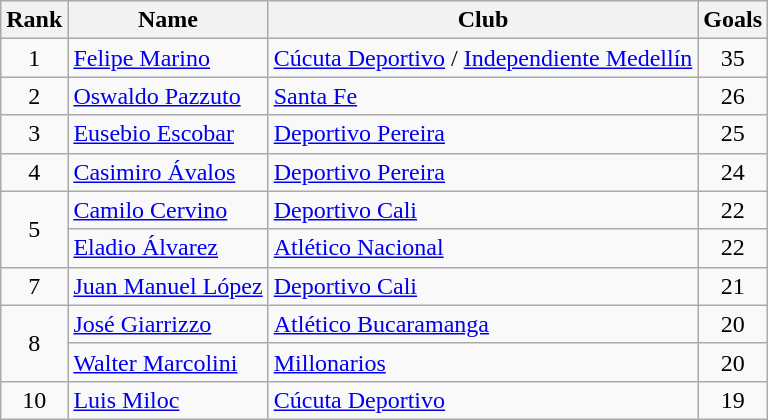<table class="wikitable">
<tr>
<th>Rank</th>
<th>Name</th>
<th>Club</th>
<th>Goals</th>
</tr>
<tr>
<td align=center>1</td>
<td> <a href='#'>Felipe Marino</a></td>
<td><a href='#'>Cúcuta Deportivo</a> / <a href='#'>Independiente Medellín</a></td>
<td align=center>35</td>
</tr>
<tr>
<td align=center>2</td>
<td> <a href='#'>Oswaldo Pazzuto</a></td>
<td><a href='#'>Santa Fe</a></td>
<td align=center>26</td>
</tr>
<tr>
<td align=center>3</td>
<td> <a href='#'>Eusebio Escobar</a></td>
<td><a href='#'>Deportivo Pereira</a></td>
<td align=center>25</td>
</tr>
<tr>
<td align=center>4</td>
<td> <a href='#'>Casimiro Ávalos</a></td>
<td><a href='#'>Deportivo Pereira</a></td>
<td align=center>24</td>
</tr>
<tr>
<td rowspan=2 align=center>5</td>
<td> <a href='#'>Camilo Cervino</a></td>
<td><a href='#'>Deportivo Cali</a></td>
<td align=center>22</td>
</tr>
<tr>
<td> <a href='#'>Eladio Álvarez</a></td>
<td><a href='#'>Atlético Nacional</a></td>
<td align=center>22</td>
</tr>
<tr>
<td align=center>7</td>
<td> <a href='#'>Juan Manuel López</a></td>
<td><a href='#'>Deportivo Cali</a></td>
<td align=center>21</td>
</tr>
<tr>
<td rowspan=2 align=center>8</td>
<td> <a href='#'>José Giarrizzo</a></td>
<td><a href='#'>Atlético Bucaramanga</a></td>
<td align=center>20</td>
</tr>
<tr>
<td> <a href='#'>Walter Marcolini</a></td>
<td><a href='#'>Millonarios</a></td>
<td align=center>20</td>
</tr>
<tr>
<td align=center>10</td>
<td> <a href='#'>Luis Miloc</a></td>
<td><a href='#'>Cúcuta Deportivo</a></td>
<td align=center>19</td>
</tr>
</table>
